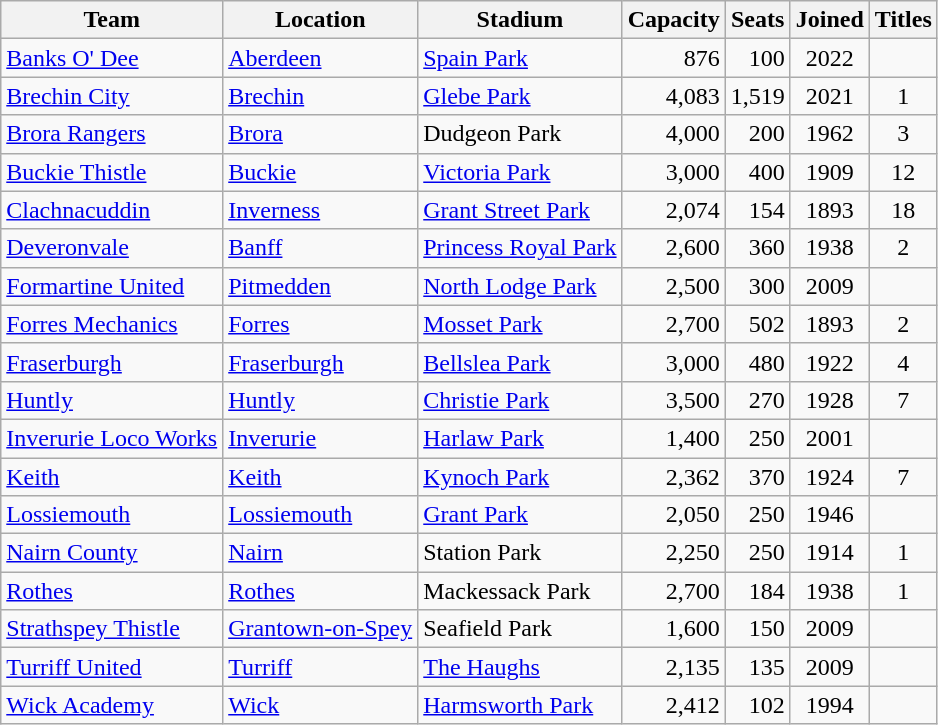<table class="wikitable sortable">
<tr>
<th>Team</th>
<th>Location</th>
<th>Stadium</th>
<th data-sort-type="number">Capacity</th>
<th data-sort-type="number">Seats</th>
<th data-sort-type="number">Joined</th>
<th data-sort-type="number">Titles</th>
</tr>
<tr>
<td><a href='#'>Banks O' Dee</a></td>
<td><a href='#'>Aberdeen</a></td>
<td><a href='#'>Spain Park</a></td>
<td align="right">876</td>
<td align="right">100</td>
<td align="center">2022</td>
<td align="center"></td>
</tr>
<tr>
<td><a href='#'>Brechin City</a></td>
<td><a href='#'>Brechin</a></td>
<td><a href='#'>Glebe Park</a></td>
<td align=right>4,083</td>
<td align=right>1,519</td>
<td align=center>2021</td>
<td align=center>1</td>
</tr>
<tr>
<td><a href='#'>Brora Rangers</a></td>
<td><a href='#'>Brora</a></td>
<td>Dudgeon Park</td>
<td align=right>4,000</td>
<td align=right>200</td>
<td align=center>1962</td>
<td align=center>3</td>
</tr>
<tr>
<td><a href='#'>Buckie Thistle</a></td>
<td><a href='#'>Buckie</a></td>
<td><a href='#'>Victoria Park</a></td>
<td align=right>3,000</td>
<td align=right>400</td>
<td align=center>1909</td>
<td align=center>12</td>
</tr>
<tr>
<td><a href='#'>Clachnacuddin</a></td>
<td><a href='#'>Inverness</a></td>
<td><a href='#'>Grant Street Park</a></td>
<td align=right>2,074</td>
<td align=right>154</td>
<td align=center>1893</td>
<td align=center>18</td>
</tr>
<tr>
<td><a href='#'>Deveronvale</a></td>
<td><a href='#'>Banff</a></td>
<td><a href='#'>Princess Royal Park</a></td>
<td align=right>2,600</td>
<td align=right>360</td>
<td align=center>1938</td>
<td align=center>2</td>
</tr>
<tr>
<td><a href='#'>Formartine United</a></td>
<td><a href='#'>Pitmedden</a></td>
<td><a href='#'>North Lodge Park</a></td>
<td align=right>2,500</td>
<td align=right>300</td>
<td align=center>2009</td>
<td align=center></td>
</tr>
<tr>
<td><a href='#'>Forres Mechanics</a></td>
<td><a href='#'>Forres</a></td>
<td><a href='#'>Mosset Park</a></td>
<td align=right>2,700</td>
<td align=right>502</td>
<td align=center>1893</td>
<td align=center>2</td>
</tr>
<tr>
<td><a href='#'>Fraserburgh</a></td>
<td><a href='#'>Fraserburgh</a></td>
<td><a href='#'>Bellslea Park</a></td>
<td align=right>3,000</td>
<td align=right>480</td>
<td align=center>1922</td>
<td align=center>4</td>
</tr>
<tr>
<td><a href='#'>Huntly</a></td>
<td><a href='#'>Huntly</a></td>
<td><a href='#'>Christie Park</a></td>
<td align=right>3,500</td>
<td align=right>270</td>
<td align=center>1928</td>
<td align=center>7</td>
</tr>
<tr>
<td><a href='#'>Inverurie Loco Works</a></td>
<td><a href='#'>Inverurie</a></td>
<td><a href='#'>Harlaw Park</a></td>
<td align=right>1,400</td>
<td align=right>250</td>
<td align=center>2001</td>
<td align=center></td>
</tr>
<tr>
<td><a href='#'>Keith</a></td>
<td><a href='#'>Keith</a></td>
<td><a href='#'>Kynoch Park</a></td>
<td align=right>2,362</td>
<td align=right>370</td>
<td align=center>1924</td>
<td align=center>7</td>
</tr>
<tr>
<td><a href='#'>Lossiemouth</a></td>
<td><a href='#'>Lossiemouth</a></td>
<td><a href='#'>Grant Park</a></td>
<td align=right>2,050</td>
<td align=right>250</td>
<td align=center>1946</td>
<td align=center></td>
</tr>
<tr>
<td><a href='#'>Nairn County</a></td>
<td><a href='#'>Nairn</a></td>
<td>Station Park</td>
<td align=right>2,250</td>
<td align=right>250</td>
<td align=center>1914</td>
<td align=center>1</td>
</tr>
<tr>
<td><a href='#'>Rothes</a></td>
<td><a href='#'>Rothes</a></td>
<td>Mackessack Park</td>
<td align=right>2,700</td>
<td align=right>184</td>
<td align=center>1938</td>
<td align=center>1</td>
</tr>
<tr>
<td><a href='#'>Strathspey Thistle</a></td>
<td><a href='#'>Grantown-on-Spey</a></td>
<td>Seafield Park</td>
<td align=right>1,600</td>
<td align=right>150</td>
<td align=center>2009</td>
<td></td>
</tr>
<tr>
<td><a href='#'>Turriff United</a></td>
<td><a href='#'>Turriff</a></td>
<td><a href='#'>The Haughs</a></td>
<td align=right>2,135</td>
<td align=right>135</td>
<td align=center>2009</td>
<td></td>
</tr>
<tr>
<td><a href='#'>Wick Academy</a></td>
<td><a href='#'>Wick</a></td>
<td><a href='#'>Harmsworth Park</a></td>
<td align=right>2,412</td>
<td align=right>102</td>
<td align=center>1994</td>
<td></td>
</tr>
</table>
